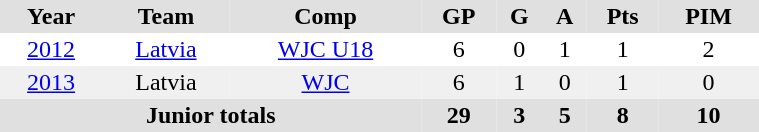<table border="0" cellpadding="2" cellspacing="0" style="width:40%;">
<tr style="text-align:center; background:#e0e0e0;">
<th>Year</th>
<th>Team</th>
<th>Comp</th>
<th>GP</th>
<th>G</th>
<th>A</th>
<th>Pts</th>
<th>PIM</th>
</tr>
<tr ALIGN="center">
<td><a href='#'>2012</a></td>
<td><a href='#'>Latvia</a></td>
<td><a href='#'>WJC U18</a></td>
<td>6</td>
<td>0</td>
<td>1</td>
<td>1</td>
<td>2</td>
</tr>
<tr ALIGN="center" bgcolor="#f0f0f0">
<td><a href='#'>2013</a></td>
<td>Latvia</td>
<td><a href='#'>WJC</a></td>
<td>6</td>
<td>1</td>
<td>0</td>
<td>1</td>
<td>0</td>
</tr>
<tr ALIGN="center" bgcolor="#e0e0e0">
<th colspan="3">Junior totals</th>
<th ALIGN="center">29</th>
<th ALIGN="center">3</th>
<th ALIGN="center">5</th>
<th ALIGN="center">8</th>
<th ALIGN="center">10</th>
</tr>
</table>
